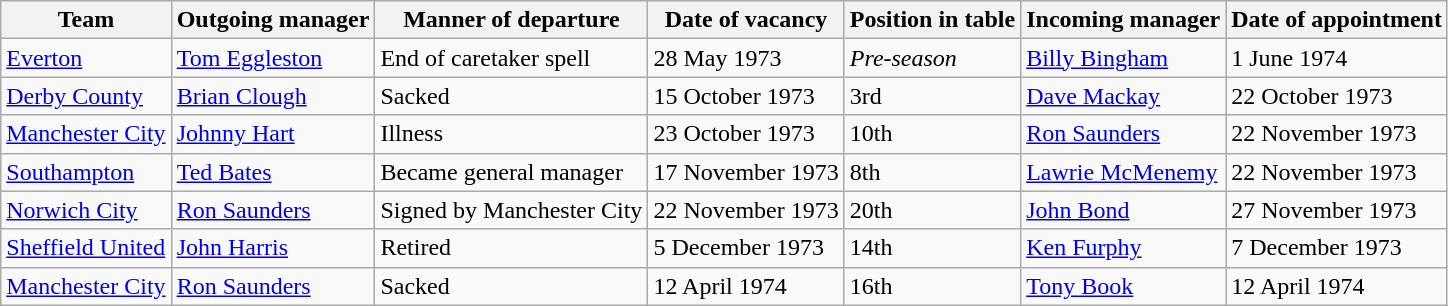<table class="wikitable">
<tr>
<th>Team</th>
<th>Outgoing manager</th>
<th>Manner of departure</th>
<th>Date of vacancy</th>
<th>Position in table</th>
<th>Incoming manager</th>
<th>Date of appointment</th>
</tr>
<tr>
<td><a href='#'>Everton</a></td>
<td> <a href='#'>Tom Eggleston</a></td>
<td>End of caretaker spell</td>
<td>28 May 1973</td>
<td><em>Pre-season</em></td>
<td> <a href='#'>Billy Bingham</a></td>
<td>1 June 1974</td>
</tr>
<tr>
<td><a href='#'>Derby County</a></td>
<td> <a href='#'>Brian Clough</a></td>
<td>Sacked</td>
<td>15 October 1973</td>
<td>3rd</td>
<td> <a href='#'>Dave Mackay</a></td>
<td>22 October 1973</td>
</tr>
<tr>
<td><a href='#'>Manchester City</a></td>
<td> <a href='#'>Johnny Hart</a></td>
<td>Illness</td>
<td>23 October 1973</td>
<td>10th</td>
<td> <a href='#'>Ron Saunders</a></td>
<td>22 November 1973</td>
</tr>
<tr>
<td><a href='#'>Southampton</a></td>
<td> <a href='#'>Ted Bates</a></td>
<td>Became general manager</td>
<td>17 November 1973</td>
<td>8th</td>
<td> <a href='#'>Lawrie McMenemy</a></td>
<td>22 November 1973</td>
</tr>
<tr>
<td><a href='#'>Norwich City</a></td>
<td> <a href='#'>Ron Saunders</a></td>
<td>Signed by Manchester City</td>
<td>22 November 1973</td>
<td>20th</td>
<td> <a href='#'>John Bond</a></td>
<td>27 November 1973</td>
</tr>
<tr>
<td><a href='#'>Sheffield United</a></td>
<td> <a href='#'>John Harris</a></td>
<td>Retired</td>
<td>5 December 1973</td>
<td>14th</td>
<td> <a href='#'>Ken Furphy</a></td>
<td>7 December 1973</td>
</tr>
<tr>
<td><a href='#'>Manchester City</a></td>
<td> <a href='#'>Ron Saunders</a></td>
<td>Sacked</td>
<td>12 April 1974</td>
<td>16th</td>
<td> <a href='#'>Tony Book</a></td>
<td>12 April 1974</td>
</tr>
</table>
